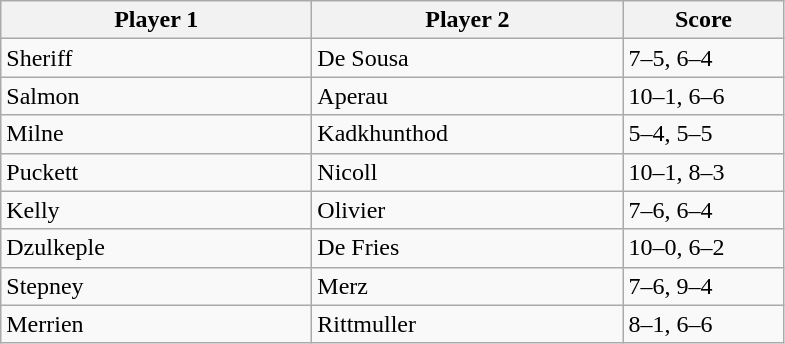<table class="wikitable" style="font-size: 100%">
<tr>
<th width=200>Player 1</th>
<th width=200>Player 2</th>
<th width=100>Score</th>
</tr>
<tr>
<td>Sheriff</td>
<td>De Sousa</td>
<td>7–5, 6–4</td>
</tr>
<tr>
<td>Salmon</td>
<td>Aperau</td>
<td>10–1, 6–6</td>
</tr>
<tr>
<td>Milne</td>
<td>Kadkhunthod</td>
<td>5–4, 5–5</td>
</tr>
<tr>
<td>Puckett</td>
<td>Nicoll</td>
<td>10–1, 8–3</td>
</tr>
<tr>
<td>Kelly</td>
<td>Olivier</td>
<td>7–6, 6–4</td>
</tr>
<tr>
<td>Dzulkeple</td>
<td>De Fries</td>
<td>10–0, 6–2</td>
</tr>
<tr>
<td>Stepney</td>
<td>Merz</td>
<td>7–6, 9–4</td>
</tr>
<tr>
<td>Merrien</td>
<td>Rittmuller</td>
<td>8–1, 6–6</td>
</tr>
</table>
